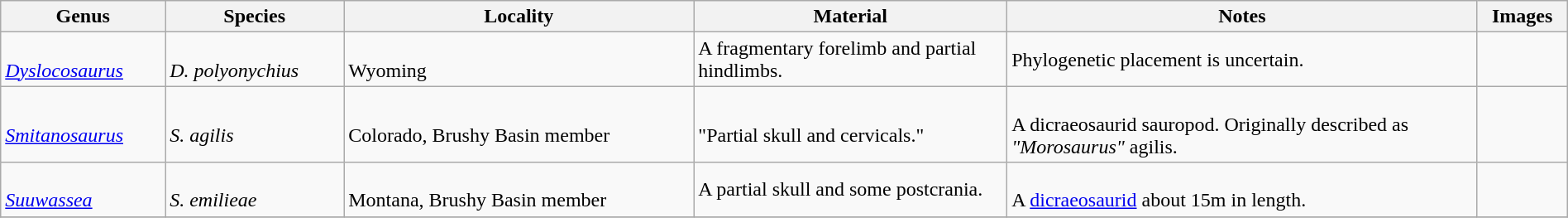<table class="wikitable" align="center" width="100%">
<tr>
<th>Genus</th>
<th>Species</th>
<th>Locality</th>
<th width="20%">Material</th>
<th width="30%">Notes</th>
<th>Images</th>
</tr>
<tr>
<td><br><em><a href='#'>Dyslocosaurus</a></em></td>
<td><br><em>D. polyonychius</em></td>
<td><br>Wyoming</td>
<td>A fragmentary forelimb and partial hindlimbs.</td>
<td>Phylogenetic placement is uncertain.</td>
<td></td>
</tr>
<tr>
<td><br><em><a href='#'>Smitanosaurus</a></em></td>
<td><br><em>S. agilis</em></td>
<td><br>Colorado, Brushy Basin member</td>
<td><br>"Partial skull and cervicals."</td>
<td><br>A dicraeosaurid sauropod. Originally described as <em>"Morosaurus"</em> agilis.</td>
</tr>
<tr>
<td><br><em><a href='#'>Suuwassea</a></em></td>
<td><br><em>S. emilieae</em></td>
<td><br>Montana, Brushy Basin member</td>
<td>A partial skull and some postcrania.</td>
<td><br>A <a href='#'>dicraeosaurid</a> about 15m in length.</td>
<td></td>
</tr>
<tr>
</tr>
</table>
